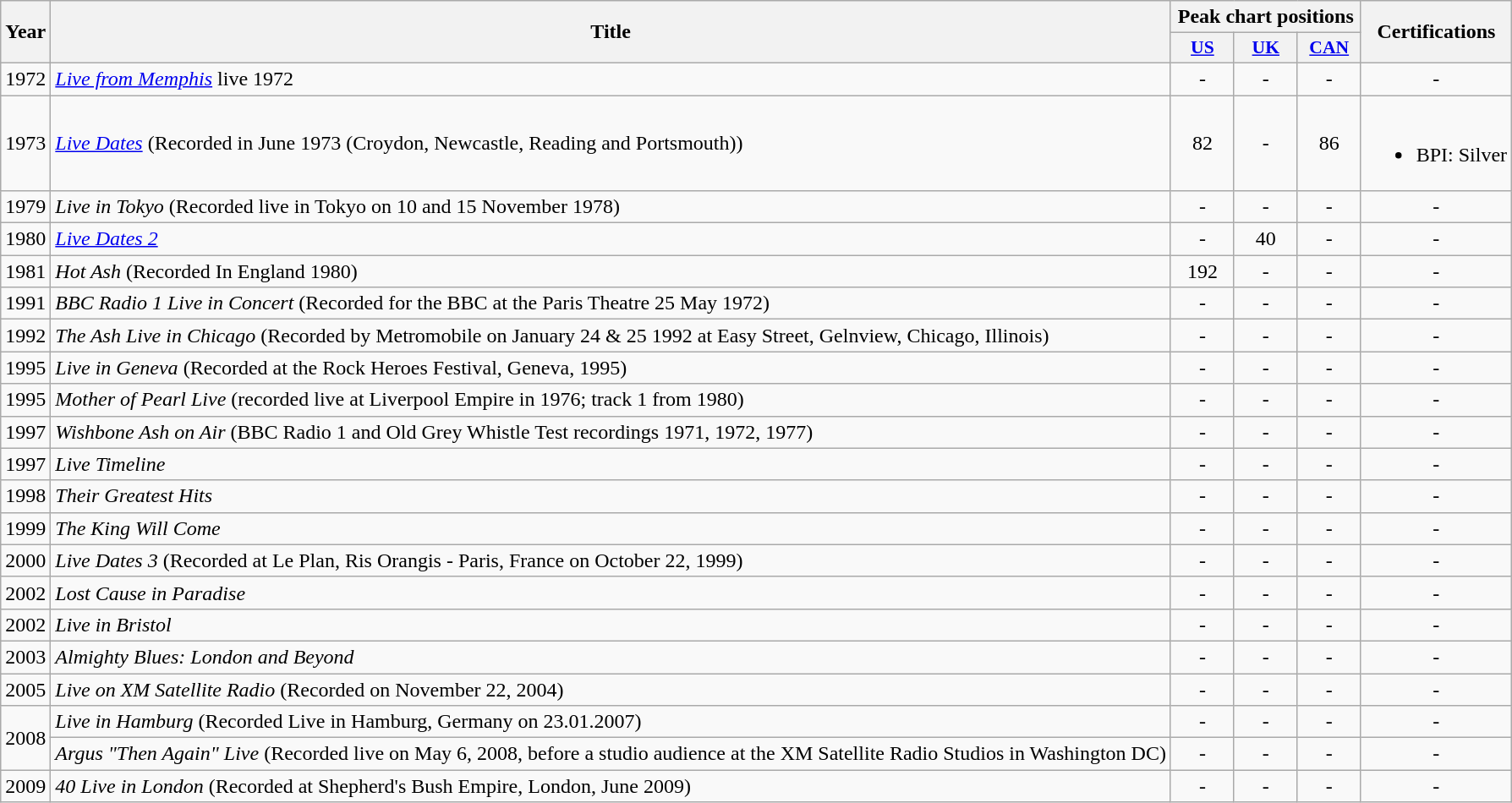<table class="wikitable">
<tr>
<th scope="col" rowspan="2">Year</th>
<th scope="col" rowspan="2">Title</th>
<th scope="col" colspan="3">Peak chart positions</th>
<th scope="col" rowspan="2">Certifications</th>
</tr>
<tr>
<th scope="col" style="width:3em;font-size:90%"><a href='#'>US</a><br></th>
<th scope="col" style="width:3em;font-size:90%"><a href='#'>UK</a><br></th>
<th scope="col" style="width:3em;font-size:90%"><a href='#'>CAN</a><br></th>
</tr>
<tr>
<td>1972</td>
<td><em><a href='#'>Live from Memphis</a></em>  live 1972</td>
<td style="text-align:center;">-</td>
<td style="text-align:center;">-</td>
<td style="text-align:center;">-</td>
<td style="text-align:center;">-</td>
</tr>
<tr>
<td>1973</td>
<td><em><a href='#'>Live Dates</a></em>  (Recorded in June 1973 (Croydon, Newcastle, Reading and Portsmouth))</td>
<td style="text-align:center;">82</td>
<td style="text-align:center;">-</td>
<td style="text-align:center;">86</td>
<td><br><ul><li>BPI: Silver</li></ul></td>
</tr>
<tr>
<td>1979</td>
<td><em>Live in Tokyo</em>  (Recorded live in Tokyo on 10 and 15 November 1978)</td>
<td style="text-align:center;">-</td>
<td style="text-align:center;">-</td>
<td style="text-align:center;">-</td>
<td style="text-align:center;">-</td>
</tr>
<tr>
<td>1980</td>
<td><em><a href='#'>Live Dates 2</a></em></td>
<td style="text-align:center;">-</td>
<td style="text-align:center;">40</td>
<td style="text-align:center;">-</td>
<td style="text-align:center;">-</td>
</tr>
<tr>
<td>1981</td>
<td><em>Hot Ash</em>  (Recorded In England 1980)</td>
<td style="text-align:center;">192</td>
<td style="text-align:center;">-</td>
<td style="text-align:center;">-</td>
<td style="text-align:center;">-</td>
</tr>
<tr>
<td>1991</td>
<td><em>BBC Radio 1 Live in Concert</em>  (Recorded for the BBC at the Paris Theatre 25 May 1972)</td>
<td style="text-align:center;">-</td>
<td style="text-align:center;">-</td>
<td style="text-align:center;">-</td>
<td style="text-align:center;">-</td>
</tr>
<tr>
<td>1992</td>
<td><em>The Ash Live in Chicago</em>  (Recorded by Metromobile on January 24 & 25 1992 at Easy Street, Gelnview, Chicago, Illinois)</td>
<td style="text-align:center;">-</td>
<td style="text-align:center;">-</td>
<td style="text-align:center;">-</td>
<td style="text-align:center;">-</td>
</tr>
<tr>
<td>1995</td>
<td><em>Live in Geneva</em> (Recorded at the Rock Heroes Festival, Geneva, 1995)</td>
<td style="text-align:center;">-</td>
<td style="text-align:center;">-</td>
<td style="text-align:center;">-</td>
<td style="text-align:center;">-</td>
</tr>
<tr>
<td>1995</td>
<td><em>Mother of Pearl Live</em> (recorded live at Liverpool Empire in 1976; track 1 from 1980)</td>
<td style="text-align:center;">-</td>
<td style="text-align:center;">-</td>
<td style="text-align:center;">-</td>
<td style="text-align:center;">-</td>
</tr>
<tr>
<td>1997</td>
<td><em>Wishbone Ash on Air</em> (BBC Radio 1 and Old Grey Whistle Test recordings 1971, 1972, 1977)</td>
<td style="text-align:center;">-</td>
<td style="text-align:center;">-</td>
<td style="text-align:center;">-</td>
<td style="text-align:center;">-</td>
</tr>
<tr>
<td>1997</td>
<td><em>Live Timeline</em></td>
<td style="text-align:center;">-</td>
<td style="text-align:center;">-</td>
<td style="text-align:center;">-</td>
<td style="text-align:center;">-</td>
</tr>
<tr>
<td>1998</td>
<td><em>Their Greatest Hits</em></td>
<td style="text-align:center;">-</td>
<td style="text-align:center;">-</td>
<td style="text-align:center;">-</td>
<td style="text-align:center;">-</td>
</tr>
<tr>
<td>1999</td>
<td><em>The King Will Come</em></td>
<td style="text-align:center;">-</td>
<td style="text-align:center;">-</td>
<td style="text-align:center;">-</td>
<td style="text-align:center;">-</td>
</tr>
<tr>
<td>2000</td>
<td><em>Live Dates 3</em>   (Recorded at Le Plan, Ris Orangis - Paris, France on October 22, 1999)</td>
<td style="text-align:center;">-</td>
<td style="text-align:center;">-</td>
<td style="text-align:center;">-</td>
<td style="text-align:center;">-</td>
</tr>
<tr>
<td>2002</td>
<td><em>Lost Cause in Paradise</em></td>
<td style="text-align:center;">-</td>
<td style="text-align:center;">-</td>
<td style="text-align:center;">-</td>
<td style="text-align:center;">-</td>
</tr>
<tr>
<td>2002</td>
<td><em>Live in Bristol</em></td>
<td style="text-align:center;">-</td>
<td style="text-align:center;">-</td>
<td style="text-align:center;">-</td>
<td style="text-align:center;">-</td>
</tr>
<tr>
<td>2003</td>
<td><em>Almighty Blues: London and Beyond</em></td>
<td style="text-align:center;">-</td>
<td style="text-align:center;">-</td>
<td style="text-align:center;">-</td>
<td style="text-align:center;">-</td>
</tr>
<tr>
<td>2005</td>
<td><em>Live on XM Satellite Radio</em> (Recorded on November 22, 2004)</td>
<td style="text-align:center;">-</td>
<td style="text-align:center;">-</td>
<td style="text-align:center;">-</td>
<td style="text-align:center;">-</td>
</tr>
<tr>
<td rowspan="2">2008</td>
<td><em>Live in Hamburg</em>  (Recorded Live in Hamburg, Germany on 23.01.2007)</td>
<td style="text-align:center;">-</td>
<td style="text-align:center;">-</td>
<td style="text-align:center;">-</td>
<td style="text-align:center;">-</td>
</tr>
<tr>
<td><em>Argus "Then Again" Live</em>   (Recorded live on May 6, 2008, before a studio audience at the XM Satellite Radio Studios in Washington DC)</td>
<td style="text-align:center;">-</td>
<td style="text-align:center;">-</td>
<td style="text-align:center;">-</td>
<td style="text-align:center;">-</td>
</tr>
<tr>
<td>2009</td>
<td><em>40 Live in London</em>  (Recorded at Shepherd's Bush Empire, London, June 2009)</td>
<td style="text-align:center;">-</td>
<td style="text-align:center;">-</td>
<td style="text-align:center;">-</td>
<td style="text-align:center;">-</td>
</tr>
</table>
